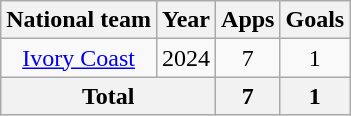<table class="wikitable" style="text-align:center">
<tr>
<th>National team</th>
<th>Year</th>
<th>Apps</th>
<th>Goals</th>
</tr>
<tr>
<td><a href='#'>Ivory Coast</a></td>
<td>2024</td>
<td>7</td>
<td>1</td>
</tr>
<tr>
<th colspan="2">Total</th>
<th>7</th>
<th>1</th>
</tr>
</table>
